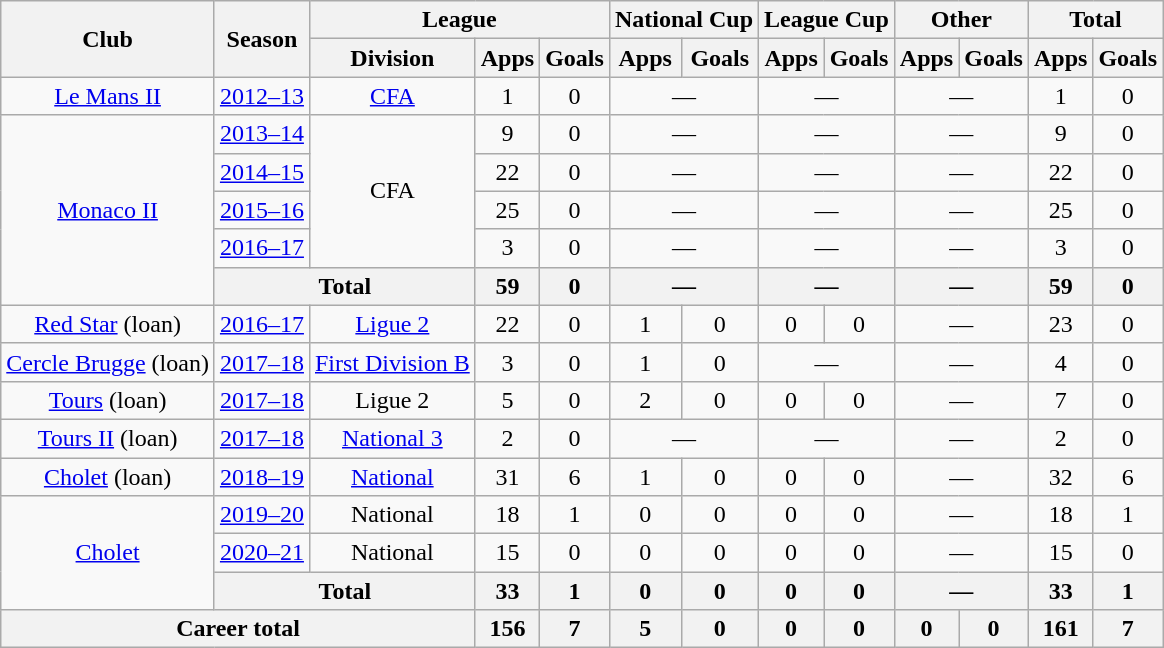<table class="wikitable" style="text-align:center">
<tr>
<th rowspan="2">Club</th>
<th rowspan="2">Season</th>
<th colspan="3">League</th>
<th colspan="2">National Cup</th>
<th colspan="2">League Cup</th>
<th colspan="2">Other</th>
<th colspan="2">Total</th>
</tr>
<tr>
<th>Division</th>
<th>Apps</th>
<th>Goals</th>
<th>Apps</th>
<th>Goals</th>
<th>Apps</th>
<th>Goals</th>
<th>Apps</th>
<th>Goals</th>
<th>Apps</th>
<th>Goals</th>
</tr>
<tr>
<td><a href='#'>Le Mans II</a></td>
<td><a href='#'>2012–13</a></td>
<td><a href='#'>CFA</a></td>
<td>1</td>
<td>0</td>
<td colspan="2">—</td>
<td colspan="2">—</td>
<td colspan="2">—</td>
<td>1</td>
<td>0</td>
</tr>
<tr>
<td rowspan="5"><a href='#'>Monaco II</a></td>
<td><a href='#'>2013–14</a></td>
<td rowspan="4">CFA</td>
<td>9</td>
<td>0</td>
<td colspan="2">—</td>
<td colspan="2">—</td>
<td colspan="2">—</td>
<td>9</td>
<td>0</td>
</tr>
<tr>
<td><a href='#'>2014–15</a></td>
<td>22</td>
<td>0</td>
<td colspan="2">—</td>
<td colspan="2">—</td>
<td colspan="2">—</td>
<td>22</td>
<td>0</td>
</tr>
<tr>
<td><a href='#'>2015–16</a></td>
<td>25</td>
<td>0</td>
<td colspan="2">—</td>
<td colspan="2">—</td>
<td colspan="2">—</td>
<td>25</td>
<td>0</td>
</tr>
<tr>
<td><a href='#'>2016–17</a></td>
<td>3</td>
<td>0</td>
<td colspan="2">—</td>
<td colspan="2">—</td>
<td colspan="2">—</td>
<td>3</td>
<td>0</td>
</tr>
<tr>
<th colspan="2">Total</th>
<th>59</th>
<th>0</th>
<th colspan="2">—</th>
<th colspan="2">—</th>
<th colspan="2">—</th>
<th>59</th>
<th>0</th>
</tr>
<tr>
<td><a href='#'>Red Star</a> (loan)</td>
<td><a href='#'>2016–17</a></td>
<td><a href='#'>Ligue 2</a></td>
<td>22</td>
<td>0</td>
<td>1</td>
<td>0</td>
<td>0</td>
<td>0</td>
<td colspan="2">—</td>
<td>23</td>
<td>0</td>
</tr>
<tr>
<td><a href='#'>Cercle Brugge</a> (loan)</td>
<td><a href='#'>2017–18</a></td>
<td><a href='#'>First Division B</a></td>
<td>3</td>
<td>0</td>
<td>1</td>
<td>0</td>
<td colspan="2">—</td>
<td colspan="2">—</td>
<td>4</td>
<td>0</td>
</tr>
<tr>
<td><a href='#'>Tours</a> (loan)</td>
<td><a href='#'>2017–18</a></td>
<td>Ligue 2</td>
<td>5</td>
<td>0</td>
<td>2</td>
<td>0</td>
<td>0</td>
<td>0</td>
<td colspan="2">—</td>
<td>7</td>
<td>0</td>
</tr>
<tr>
<td><a href='#'>Tours II</a> (loan)</td>
<td><a href='#'>2017–18</a></td>
<td><a href='#'>National 3</a></td>
<td>2</td>
<td>0</td>
<td colspan="2">—</td>
<td colspan="2">—</td>
<td colspan="2">—</td>
<td>2</td>
<td>0</td>
</tr>
<tr>
<td><a href='#'>Cholet</a> (loan)</td>
<td><a href='#'>2018–19</a></td>
<td><a href='#'>National</a></td>
<td>31</td>
<td>6</td>
<td>1</td>
<td>0</td>
<td>0</td>
<td>0</td>
<td colspan="2">—</td>
<td>32</td>
<td>6</td>
</tr>
<tr>
<td rowspan=3><a href='#'>Cholet</a></td>
<td><a href='#'>2019–20</a></td>
<td>National</td>
<td>18</td>
<td>1</td>
<td>0</td>
<td>0</td>
<td>0</td>
<td>0</td>
<td colspan="2">—</td>
<td>18</td>
<td>1</td>
</tr>
<tr>
<td><a href='#'>2020–21</a></td>
<td>National</td>
<td>15</td>
<td>0</td>
<td>0</td>
<td>0</td>
<td>0</td>
<td>0</td>
<td colspan="2">—</td>
<td>15</td>
<td>0</td>
</tr>
<tr>
<th colspan=2>Total</th>
<th>33</th>
<th>1</th>
<th>0</th>
<th>0</th>
<th>0</th>
<th>0</th>
<th colspan="2">—</th>
<th>33</th>
<th>1</th>
</tr>
<tr>
<th colspan="3">Career total</th>
<th>156</th>
<th>7</th>
<th>5</th>
<th>0</th>
<th>0</th>
<th>0</th>
<th>0</th>
<th>0</th>
<th>161</th>
<th>7</th>
</tr>
</table>
